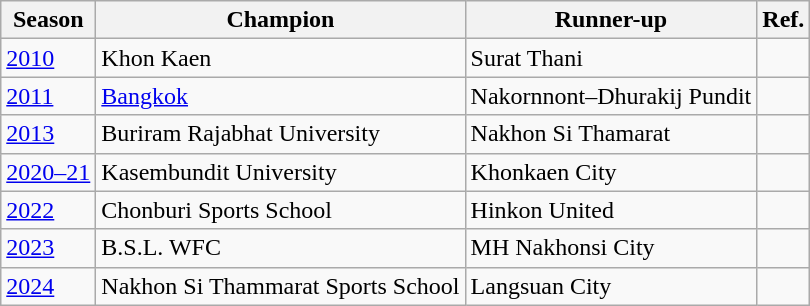<table class="wikitable sortable">
<tr>
<th>Season</th>
<th>Champion</th>
<th>Runner-up</th>
<th>Ref.</th>
</tr>
<tr>
<td><a href='#'>2010</a></td>
<td>Khon Kaen</td>
<td>Surat Thani</td>
</tr>
<tr>
<td><a href='#'>2011</a></td>
<td><a href='#'>Bangkok</a></td>
<td>Nakornnont–Dhurakij Pundit</td>
<td></td>
</tr>
<tr>
<td><a href='#'>2013</a></td>
<td>Buriram Rajabhat University</td>
<td>Nakhon Si Thamarat</td>
<td></td>
</tr>
<tr>
<td><a href='#'>2020–21</a></td>
<td>Kasembundit University</td>
<td>Khonkaen City</td>
<td></td>
</tr>
<tr>
<td><a href='#'>2022</a></td>
<td>Chonburi Sports School</td>
<td>Hinkon United</td>
<td></td>
</tr>
<tr>
<td><a href='#'>2023</a></td>
<td>B.S.L. WFC</td>
<td>MH Nakhonsi City</td>
</tr>
<tr>
<td><a href='#'>2024</a></td>
<td>Nakhon Si Thammarat Sports School</td>
<td>Langsuan City</td>
<td></td>
</tr>
</table>
